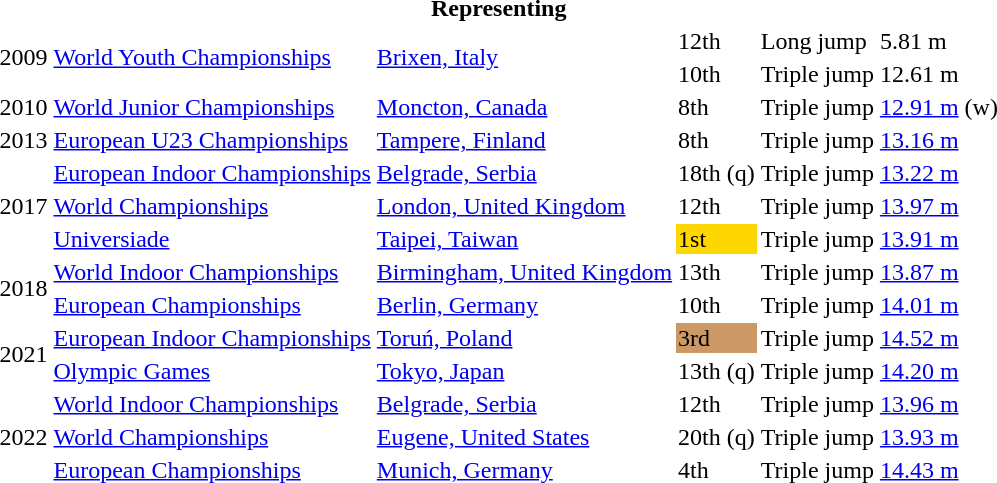<table>
<tr>
<th colspan="6">Representing </th>
</tr>
<tr>
<td rowspan=2>2009</td>
<td rowspan=2><a href='#'>World Youth Championships</a></td>
<td rowspan=2><a href='#'>Brixen, Italy</a></td>
<td>12th</td>
<td>Long jump</td>
<td>5.81 m</td>
</tr>
<tr>
<td>10th</td>
<td>Triple jump</td>
<td>12.61 m</td>
</tr>
<tr>
<td>2010</td>
<td><a href='#'>World Junior Championships</a></td>
<td><a href='#'>Moncton, Canada</a></td>
<td>8th</td>
<td>Triple jump</td>
<td><a href='#'>12.91 m</a> (w)</td>
</tr>
<tr>
<td>2013</td>
<td><a href='#'>European U23 Championships</a></td>
<td><a href='#'>Tampere, Finland</a></td>
<td>8th</td>
<td>Triple jump</td>
<td><a href='#'>13.16 m</a></td>
</tr>
<tr>
<td rowspan=3>2017</td>
<td><a href='#'>European Indoor Championships</a></td>
<td><a href='#'>Belgrade, Serbia</a></td>
<td>18th (q)</td>
<td>Triple jump</td>
<td><a href='#'>13.22 m</a></td>
</tr>
<tr>
<td><a href='#'>World Championships</a></td>
<td><a href='#'>London, United Kingdom</a></td>
<td>12th</td>
<td>Triple jump</td>
<td><a href='#'>13.97 m</a></td>
</tr>
<tr>
<td><a href='#'>Universiade</a></td>
<td><a href='#'>Taipei, Taiwan</a></td>
<td bgcolor=gold>1st</td>
<td>Triple jump</td>
<td><a href='#'>13.91 m</a></td>
</tr>
<tr>
<td rowspan=2>2018</td>
<td><a href='#'>World Indoor Championships</a></td>
<td><a href='#'>Birmingham, United Kingdom</a></td>
<td>13th</td>
<td>Triple jump</td>
<td><a href='#'>13.87 m</a></td>
</tr>
<tr>
<td><a href='#'>European Championships</a></td>
<td><a href='#'>Berlin, Germany</a></td>
<td>10th</td>
<td>Triple jump</td>
<td><a href='#'>14.01 m</a></td>
</tr>
<tr>
<td rowspan=2>2021</td>
<td><a href='#'>European Indoor Championships</a></td>
<td><a href='#'>Toruń, Poland</a></td>
<td bgcolor=cc9966>3rd</td>
<td>Triple jump</td>
<td><a href='#'>14.52 m</a></td>
</tr>
<tr>
<td><a href='#'>Olympic Games</a></td>
<td><a href='#'>Tokyo, Japan</a></td>
<td>13th (q)</td>
<td>Triple jump</td>
<td><a href='#'>14.20 m</a></td>
</tr>
<tr>
<td rowspan=3>2022</td>
<td><a href='#'>World Indoor Championships</a></td>
<td><a href='#'>Belgrade, Serbia</a></td>
<td>12th</td>
<td>Triple jump</td>
<td><a href='#'>13.96 m</a></td>
</tr>
<tr>
<td><a href='#'>World Championships</a></td>
<td><a href='#'>Eugene, United States</a></td>
<td>20th (q)</td>
<td>Triple jump</td>
<td><a href='#'>13.93 m</a></td>
</tr>
<tr>
<td><a href='#'>European Championships</a></td>
<td><a href='#'>Munich, Germany</a></td>
<td>4th</td>
<td>Triple jump</td>
<td><a href='#'>14.43 m</a></td>
</tr>
</table>
